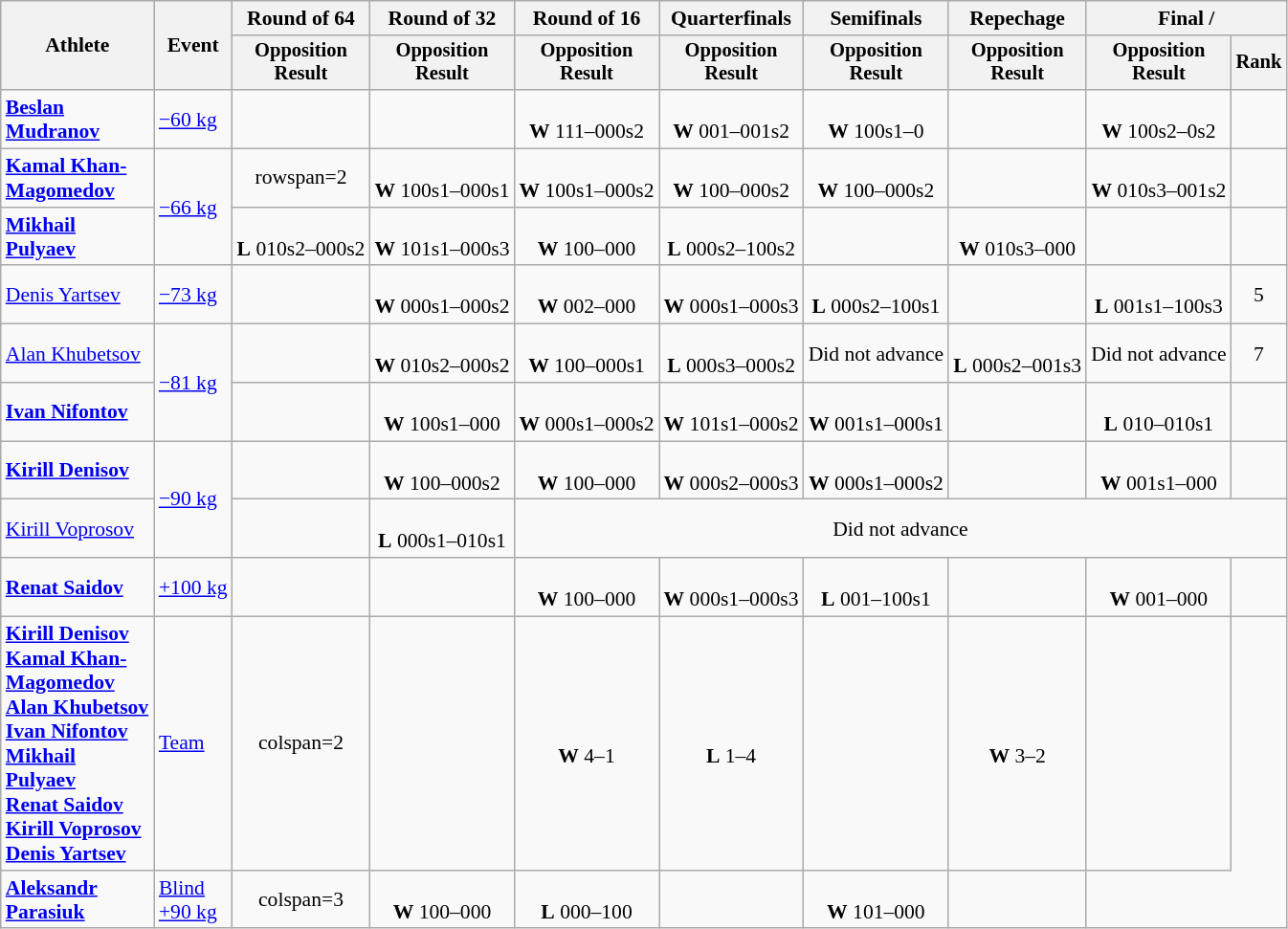<table class="wikitable" style="text-align:center; font-size:90%">
<tr>
<th rowspan=2 width=100>Athlete</th>
<th rowspan=2>Event</th>
<th>Round of 64</th>
<th>Round of 32</th>
<th>Round of 16</th>
<th>Quarterfinals</th>
<th>Semifinals</th>
<th>Repechage</th>
<th colspan=2>Final / </th>
</tr>
<tr style="font-size:95%">
<th>Opposition<br>Result</th>
<th>Opposition<br>Result</th>
<th>Opposition<br>Result</th>
<th>Opposition<br>Result</th>
<th>Opposition<br>Result</th>
<th>Opposition<br>Result</th>
<th>Opposition<br>Result</th>
<th>Rank</th>
</tr>
<tr>
<td align=left><strong><a href='#'>Beslan Mudranov</a></strong></td>
<td align=left><a href='#'>−60 kg</a></td>
<td></td>
<td></td>
<td><br><strong>W</strong> 111–000s2</td>
<td><br><strong>W</strong> 001–001s2</td>
<td><br><strong>W</strong> 100s1–0</td>
<td></td>
<td><br><strong>W</strong> 100s2–0s2</td>
<td></td>
</tr>
<tr>
<td align=left><strong><a href='#'>Kamal Khan-Magomedov</a></strong></td>
<td rowspan=2 align=left><a href='#'>−66 kg</a></td>
<td>rowspan=2 </td>
<td><br><strong>W</strong> 100s1–000s1</td>
<td><br><strong>W</strong> 100s1–000s2</td>
<td><br><strong>W</strong> 100–000s2</td>
<td><br><strong>W</strong> 100–000s2</td>
<td></td>
<td><br><strong>W</strong> 010s3–001s2</td>
<td></td>
</tr>
<tr>
<td align=left><strong><a href='#'>Mikhail Pulyaev</a></strong></td>
<td><br><strong>L</strong> 010s2–000s2</td>
<td><br><strong>W</strong> 101s1–000s3</td>
<td><br><strong>W</strong> 100–000</td>
<td><br><strong>L</strong> 000s2–100s2</td>
<td></td>
<td><br><strong>W</strong> 010s3–000</td>
<td></td>
</tr>
<tr>
<td align=left><a href='#'>Denis Yartsev</a></td>
<td align=left><a href='#'>−73 kg</a></td>
<td></td>
<td><br><strong>W</strong> 000s1–000s2</td>
<td><br><strong>W</strong> 002–000</td>
<td><br><strong>W</strong> 000s1–000s3</td>
<td><br><strong>L</strong> 000s2–100s1</td>
<td></td>
<td><br><strong>L</strong> 001s1–100s3</td>
<td>5</td>
</tr>
<tr>
<td align=left><a href='#'>Alan Khubetsov</a></td>
<td rowspan=2 align=left><a href='#'>−81 kg</a></td>
<td></td>
<td><br><strong>W</strong> 010s2–000s2</td>
<td><br><strong>W</strong> 100–000s1</td>
<td><br><strong>L</strong> 000s3–000s2</td>
<td>Did not advance</td>
<td><br><strong>L</strong> 000s2–001s3</td>
<td>Did not advance</td>
<td>7</td>
</tr>
<tr>
<td align=left><strong><a href='#'>Ivan Nifontov</a></strong></td>
<td></td>
<td><br><strong>W</strong> 100s1–000</td>
<td><br><strong>W</strong> 000s1–000s2</td>
<td><br><strong>W</strong> 101s1–000s2</td>
<td><br><strong>W</strong> 001s1–000s1</td>
<td></td>
<td><br><strong>L</strong> 010–010s1</td>
<td></td>
</tr>
<tr>
<td align=left><strong><a href='#'>Kirill Denisov</a></strong></td>
<td rowspan=2 align=left><a href='#'>−90 kg</a></td>
<td></td>
<td><br><strong>W</strong> 100–000s2</td>
<td><br><strong>W</strong> 100–000</td>
<td><br><strong>W</strong> 000s2–000s3</td>
<td><br><strong>W</strong> 000s1–000s2</td>
<td></td>
<td><br><strong>W</strong> 001s1–000</td>
<td></td>
</tr>
<tr>
<td align=left><a href='#'>Kirill Voprosov</a></td>
<td></td>
<td><br><strong>L</strong> 000s1–010s1</td>
<td colspan=6>Did not advance</td>
</tr>
<tr>
<td align=left><strong><a href='#'>Renat Saidov</a></strong></td>
<td align=left><a href='#'>+100 kg</a></td>
<td></td>
<td></td>
<td><br><strong>W</strong> 100–000</td>
<td><br><strong>W</strong> 000s1–000s3</td>
<td><br><strong>L</strong> 001–100s1</td>
<td></td>
<td><br><strong>W</strong> 001–000</td>
<td></td>
</tr>
<tr>
<td align=left><strong><a href='#'>Kirill Denisov</a><br><a href='#'>Kamal Khan-Magomedov</a><br><a href='#'>Alan Khubetsov</a><br><a href='#'>Ivan Nifontov</a><br><a href='#'>Mikhail Pulyaev</a><br><a href='#'>Renat Saidov</a><br><a href='#'>Kirill Voprosov</a><br><a href='#'>Denis Yartsev</a></strong></td>
<td align=left><a href='#'>Team</a></td>
<td>colspan=2 </td>
<td></td>
<td><br><strong>W</strong> 4–1</td>
<td><br><strong>L</strong> 1–4</td>
<td></td>
<td><br><strong>W</strong> 3–2</td>
<td></td>
</tr>
<tr>
<td align=left><strong><a href='#'>Aleksandr Parasiuk</a></strong></td>
<td align=left><a href='#'>Blind<br>+90 kg</a></td>
<td>colspan=3 </td>
<td><br><strong>W</strong> 100–000</td>
<td><br><strong>L</strong> 000–100</td>
<td></td>
<td><br><strong>W</strong> 101–000</td>
<td></td>
</tr>
</table>
